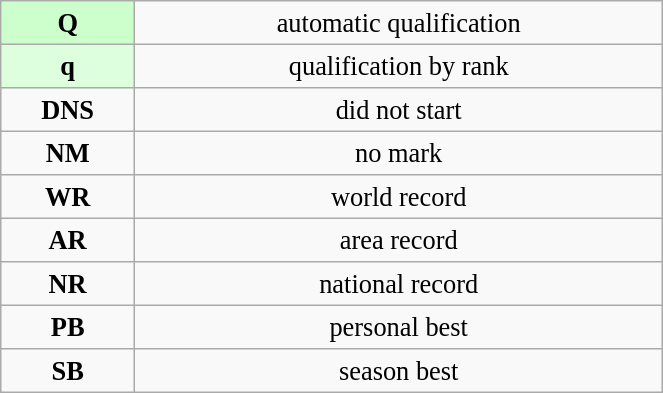<table class="wikitable" style=" text-align:center; font-size:110%;" width="35%">
<tr>
<td bgcolor="ccffcc"><strong>Q</strong></td>
<td>automatic qualification</td>
</tr>
<tr>
<td bgcolor="ddffdd"><strong>q</strong></td>
<td>qualification by rank</td>
</tr>
<tr>
<td><strong>DNS</strong></td>
<td>did not start</td>
</tr>
<tr>
<td><strong>NM</strong></td>
<td>no mark</td>
</tr>
<tr>
<td><strong>WR</strong></td>
<td>world record</td>
</tr>
<tr>
<td><strong>AR</strong></td>
<td>area record</td>
</tr>
<tr>
<td><strong>NR</strong></td>
<td>national record</td>
</tr>
<tr>
<td><strong>PB</strong></td>
<td>personal best</td>
</tr>
<tr>
<td><strong>SB</strong></td>
<td>season best</td>
</tr>
</table>
